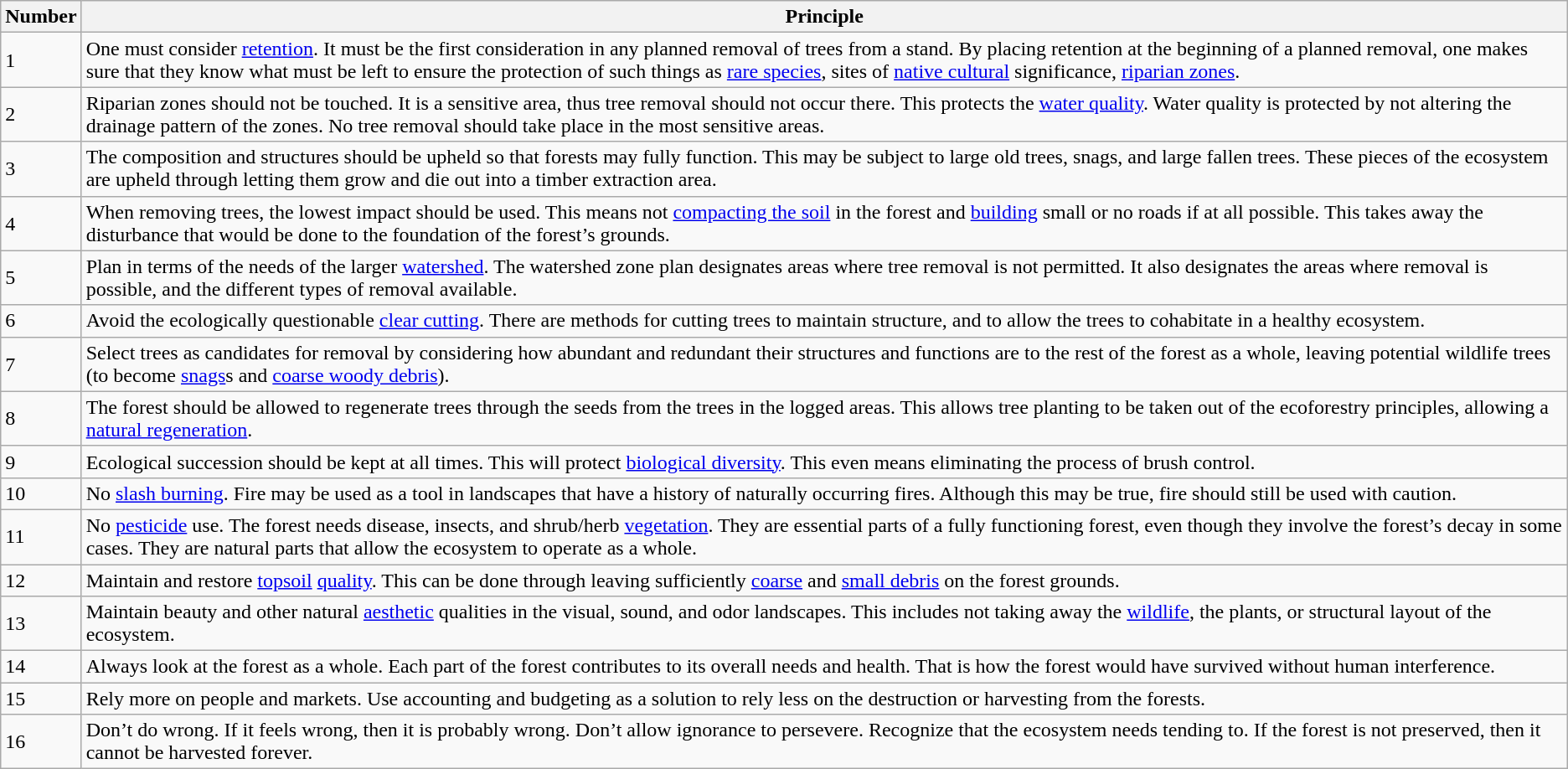<table class="wikitable">
<tr>
<th>Number</th>
<th>Principle</th>
</tr>
<tr>
<td>1</td>
<td>One must consider <a href='#'>retention</a>. It must be the first consideration in any planned removal of trees from a stand. By placing retention at the beginning of a planned removal, one makes sure that they know what must be left to ensure the protection of such things as <a href='#'>rare species</a>, sites of <a href='#'>native cultural</a> significance, <a href='#'>riparian zones</a>.</td>
</tr>
<tr>
<td>2</td>
<td>Riparian zones should not be touched. It is a sensitive area, thus tree removal should not occur there. This protects the <a href='#'>water quality</a>. Water quality is protected by not altering the drainage pattern of the zones. No tree removal should take place in the most sensitive areas.</td>
</tr>
<tr>
<td>3</td>
<td>The composition and structures should be upheld so that forests may fully function. This may be subject to large old trees, snags, and large fallen trees. These pieces of the ecosystem are upheld through letting them grow and die out into a timber extraction area.</td>
</tr>
<tr>
<td>4</td>
<td>When removing trees, the lowest impact should be used. This means not <a href='#'>compacting the soil</a> in the forest and <a href='#'>building</a> small or no roads if at all possible. This takes away the disturbance that would be done to the foundation of the forest’s grounds.</td>
</tr>
<tr>
<td>5</td>
<td>Plan in terms of the needs of the larger <a href='#'>watershed</a>. The watershed zone plan designates areas where tree removal is not permitted. It also designates the areas where removal is possible, and the different types of removal available.</td>
</tr>
<tr>
<td>6</td>
<td>Avoid the ecologically questionable <a href='#'>clear cutting</a>. There are methods for cutting trees to maintain structure, and to allow the trees to cohabitate in a healthy ecosystem.</td>
</tr>
<tr>
<td>7</td>
<td>Select trees as candidates for removal by considering how abundant and redundant their structures and functions are to the rest of the forest as a whole, leaving potential wildlife trees (to become <a href='#'>snags</a>s and <a href='#'>coarse woody debris</a>).</td>
</tr>
<tr>
<td>8</td>
<td>The forest should be allowed to regenerate trees through the seeds from the trees in the logged areas. This allows tree planting to be taken out of the ecoforestry principles, allowing a <a href='#'>natural regeneration</a>.</td>
</tr>
<tr>
<td>9</td>
<td>Ecological succession should be kept at all times. This will protect <a href='#'>biological diversity</a>. This even means eliminating the process of brush control.</td>
</tr>
<tr>
<td>10</td>
<td>No <a href='#'>slash burning</a>. Fire may be used as a tool in landscapes that have a history of naturally occurring fires. Although this may be true, fire should still be used with caution.</td>
</tr>
<tr>
<td>11</td>
<td>No <a href='#'>pesticide</a> use. The forest needs disease, insects, and shrub/herb <a href='#'>vegetation</a>. They are essential parts of a fully functioning forest, even though they involve the forest’s decay in some cases. They are natural parts that allow the ecosystem to operate as a whole.</td>
</tr>
<tr>
<td>12</td>
<td>Maintain and restore <a href='#'>topsoil</a> <a href='#'>quality</a>. This can be done through leaving sufficiently <a href='#'>coarse</a> and <a href='#'>small debris</a> on the forest grounds.</td>
</tr>
<tr>
<td>13</td>
<td>Maintain beauty and other natural <a href='#'>aesthetic</a> qualities in the visual, sound, and odor landscapes. This includes not taking away the <a href='#'>wildlife</a>, the plants, or structural layout of the ecosystem.</td>
</tr>
<tr>
<td>14</td>
<td>Always look at the forest as a whole. Each part of the forest contributes to its overall needs and health. That is how the forest would have survived without human interference.</td>
</tr>
<tr>
<td>15</td>
<td>Rely more on people and markets. Use accounting and budgeting as a solution to rely less on the destruction or harvesting from the forests.</td>
</tr>
<tr>
<td>16</td>
<td>Don’t do wrong. If it feels wrong, then it is probably wrong. Don’t allow ignorance to persevere. Recognize that the ecosystem needs tending to. If the forest is not preserved, then it cannot be harvested forever.</td>
</tr>
</table>
